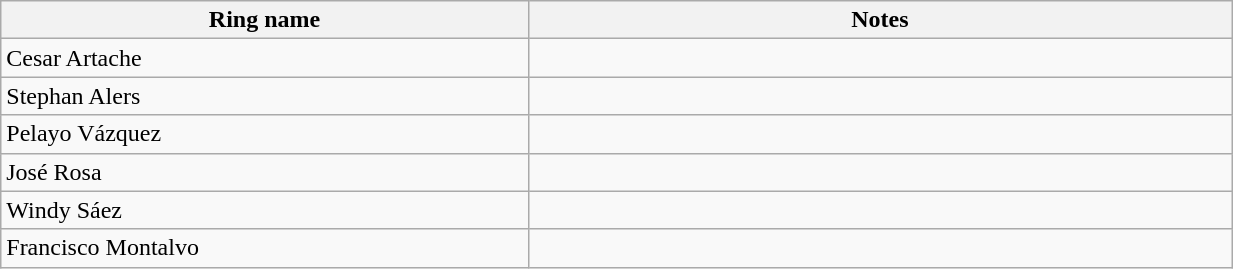<table class="wikitable sortable" align="left center" width="65%">
<tr>
<th width="15%">Ring name</th>
<th width="20%">Notes</th>
</tr>
<tr>
<td>Cesar Artache</td>
<td></td>
</tr>
<tr>
<td>Stephan Alers</td>
<td></td>
</tr>
<tr>
<td>Pelayo Vázquez</td>
<td></td>
</tr>
<tr>
<td>José Rosa</td>
<td></td>
</tr>
<tr>
<td>Windy Sáez</td>
<td></td>
</tr>
<tr>
<td>Francisco Montalvo</td>
<td></td>
</tr>
</table>
